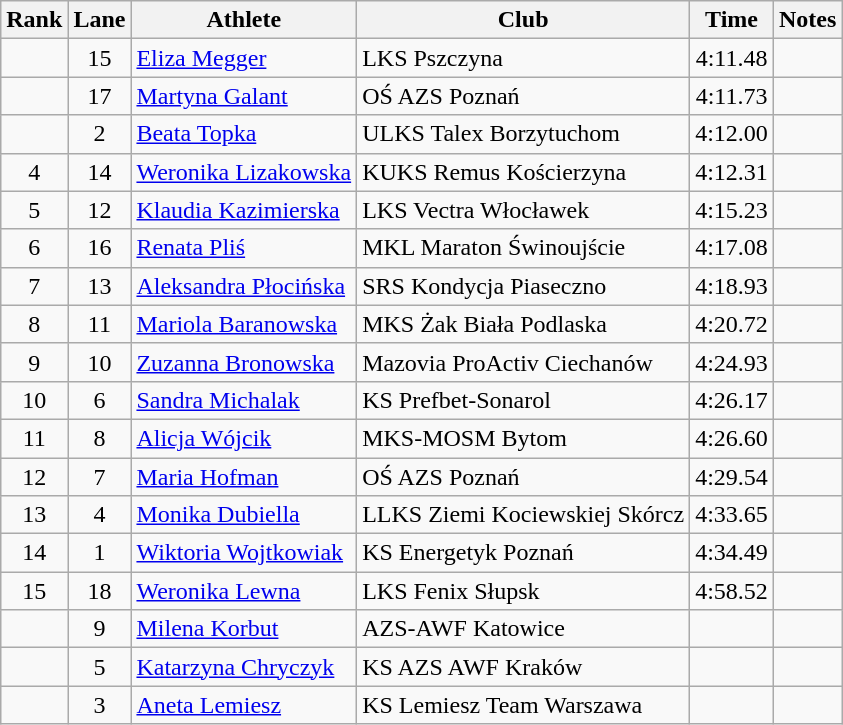<table class="wikitable sortable" style="text-align:center">
<tr>
<th>Rank</th>
<th>Lane</th>
<th>Athlete</th>
<th>Club</th>
<th>Time</th>
<th>Notes</th>
</tr>
<tr>
<td></td>
<td>15</td>
<td align=left><a href='#'>Eliza Megger</a></td>
<td align=left>LKS Pszczyna</td>
<td>4:11.48</td>
<td></td>
</tr>
<tr>
<td></td>
<td>17</td>
<td align=left><a href='#'>Martyna Galant</a></td>
<td align=left>OŚ AZS Poznań</td>
<td>4:11.73</td>
<td></td>
</tr>
<tr>
<td></td>
<td>2</td>
<td align=left><a href='#'>Beata Topka</a></td>
<td align=left>ULKS Talex Borzytuchom</td>
<td>4:12.00</td>
<td></td>
</tr>
<tr>
<td>4</td>
<td>14</td>
<td align=left><a href='#'>Weronika Lizakowska</a></td>
<td align=left>KUKS Remus Kościerzyna</td>
<td>4:12.31</td>
<td></td>
</tr>
<tr>
<td>5</td>
<td>12</td>
<td align=left><a href='#'>Klaudia Kazimierska</a></td>
<td align=left>LKS Vectra Włocławek</td>
<td>4:15.23</td>
<td></td>
</tr>
<tr>
<td>6</td>
<td>16</td>
<td align=left><a href='#'>Renata Pliś</a></td>
<td align=left>MKL Maraton Świnoujście</td>
<td>4:17.08</td>
<td></td>
</tr>
<tr>
<td>7</td>
<td>13</td>
<td align=left><a href='#'>Aleksandra Płocińska</a></td>
<td align=left>SRS Kondycja Piaseczno</td>
<td>4:18.93</td>
<td></td>
</tr>
<tr>
<td>8</td>
<td>11</td>
<td align=left><a href='#'>Mariola Baranowska</a></td>
<td align=left>MKS Żak Biała Podlaska</td>
<td>4:20.72</td>
<td></td>
</tr>
<tr>
<td>9</td>
<td>10</td>
<td align=left><a href='#'>Zuzanna Bronowska</a></td>
<td align=left>Mazovia ProActiv Ciechanów</td>
<td>4:24.93</td>
<td></td>
</tr>
<tr>
<td>10</td>
<td>6</td>
<td align=left><a href='#'>Sandra Michalak</a></td>
<td align=left>KS Prefbet-Sonarol</td>
<td>4:26.17</td>
<td></td>
</tr>
<tr>
<td>11</td>
<td>8</td>
<td align=left><a href='#'>Alicja Wójcik</a></td>
<td align=left>MKS-MOSM Bytom</td>
<td>4:26.60</td>
<td></td>
</tr>
<tr>
<td>12</td>
<td>7</td>
<td align=left><a href='#'>Maria Hofman</a></td>
<td align=left>OŚ AZS Poznań</td>
<td>4:29.54</td>
<td></td>
</tr>
<tr>
<td>13</td>
<td>4</td>
<td align=left><a href='#'>Monika Dubiella</a></td>
<td align=left>LLKS Ziemi Kociewskiej Skórcz</td>
<td>4:33.65</td>
<td></td>
</tr>
<tr>
<td>14</td>
<td>1</td>
<td align=left><a href='#'>Wiktoria Wojtkowiak</a></td>
<td align=left>KS Energetyk Poznań</td>
<td>4:34.49</td>
<td></td>
</tr>
<tr>
<td>15</td>
<td>18</td>
<td align=left><a href='#'>Weronika Lewna</a></td>
<td align=left>LKS Fenix Słupsk</td>
<td>4:58.52</td>
<td></td>
</tr>
<tr>
<td></td>
<td>9</td>
<td align=left><a href='#'>Milena Korbut</a></td>
<td align=left>AZS-AWF Katowice</td>
<td></td>
<td></td>
</tr>
<tr>
<td></td>
<td>5</td>
<td align=left><a href='#'>Katarzyna Chryczyk</a></td>
<td align=left>KS AZS AWF Kraków</td>
<td></td>
<td></td>
</tr>
<tr>
<td></td>
<td>3</td>
<td align=left><a href='#'>Aneta Lemiesz</a></td>
<td align=left>KS Lemiesz Team Warszawa</td>
<td></td>
<td></td>
</tr>
</table>
